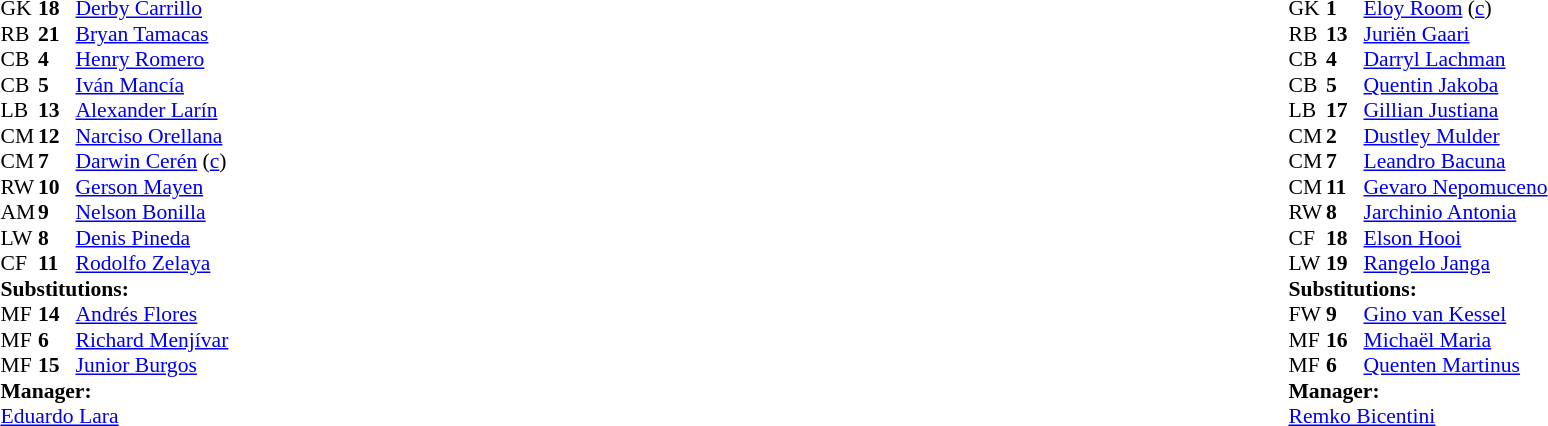<table width="100%">
<tr>
<td valign="top" width="40%"><br><table style="font-size:90%" cellspacing="0" cellpadding="0">
<tr>
<th width=25></th>
<th width=25></th>
</tr>
<tr>
<td>GK</td>
<td><strong>18</strong></td>
<td><a href='#'>Derby Carrillo</a></td>
</tr>
<tr>
<td>RB</td>
<td><strong>21</strong></td>
<td><a href='#'>Bryan Tamacas</a></td>
</tr>
<tr>
<td>CB</td>
<td><strong>4</strong></td>
<td><a href='#'>Henry Romero</a></td>
</tr>
<tr>
<td>CB</td>
<td><strong>5</strong></td>
<td><a href='#'>Iván Mancía</a></td>
</tr>
<tr>
<td>LB</td>
<td><strong>13</strong></td>
<td><a href='#'>Alexander Larín</a></td>
<td></td>
</tr>
<tr>
<td>CM</td>
<td><strong>12</strong></td>
<td><a href='#'>Narciso Orellana</a></td>
<td></td>
<td></td>
</tr>
<tr>
<td>CM</td>
<td><strong>7</strong></td>
<td><a href='#'>Darwin Cerén</a> (<a href='#'>c</a>)</td>
</tr>
<tr>
<td>RW</td>
<td><strong>10</strong></td>
<td><a href='#'>Gerson Mayen</a></td>
<td></td>
<td></td>
</tr>
<tr>
<td>AM</td>
<td><strong>9</strong></td>
<td><a href='#'>Nelson Bonilla</a></td>
</tr>
<tr>
<td>LW</td>
<td><strong>8</strong></td>
<td><a href='#'>Denis Pineda</a></td>
<td></td>
<td></td>
</tr>
<tr>
<td>CF</td>
<td><strong>11</strong></td>
<td><a href='#'>Rodolfo Zelaya</a></td>
</tr>
<tr>
<td colspan=3><strong>Substitutions:</strong></td>
</tr>
<tr>
<td>MF</td>
<td><strong>14</strong></td>
<td><a href='#'>Andrés Flores</a></td>
<td></td>
<td></td>
</tr>
<tr>
<td>MF</td>
<td><strong>6</strong></td>
<td><a href='#'>Richard Menjívar</a></td>
<td></td>
<td></td>
</tr>
<tr>
<td>MF</td>
<td><strong>15</strong></td>
<td><a href='#'>Junior Burgos</a></td>
<td></td>
<td></td>
</tr>
<tr>
<td colspan=3><strong>Manager:</strong></td>
</tr>
<tr>
<td colspan=3> <a href='#'>Eduardo Lara</a></td>
</tr>
</table>
</td>
<td valign="top"></td>
<td valign="top" width="50%"><br><table style="font-size:90%; margin:auto" cellspacing="0" cellpadding="0">
<tr>
<th width=25></th>
<th width=25></th>
</tr>
<tr>
<td>GK</td>
<td><strong>1</strong></td>
<td><a href='#'>Eloy Room</a> (<a href='#'>c</a>)</td>
</tr>
<tr>
<td>RB</td>
<td><strong>13</strong></td>
<td><a href='#'>Juriën Gaari</a></td>
</tr>
<tr>
<td>CB</td>
<td><strong>4</strong></td>
<td><a href='#'>Darryl Lachman</a></td>
</tr>
<tr>
<td>CB</td>
<td><strong>5</strong></td>
<td><a href='#'>Quentin Jakoba</a></td>
<td></td>
<td></td>
</tr>
<tr>
<td>LB</td>
<td><strong>17</strong></td>
<td><a href='#'>Gillian Justiana</a></td>
</tr>
<tr>
<td>CM</td>
<td><strong>2</strong></td>
<td><a href='#'>Dustley Mulder</a></td>
</tr>
<tr>
<td>CM</td>
<td><strong>7</strong></td>
<td><a href='#'>Leandro Bacuna</a></td>
</tr>
<tr>
<td>CM</td>
<td><strong>11</strong></td>
<td><a href='#'>Gevaro Nepomuceno</a></td>
</tr>
<tr>
<td>RW</td>
<td><strong>8</strong></td>
<td><a href='#'>Jarchinio Antonia</a></td>
<td></td>
<td></td>
</tr>
<tr>
<td>CF</td>
<td><strong>18</strong></td>
<td><a href='#'>Elson Hooi</a></td>
<td></td>
<td></td>
</tr>
<tr>
<td>LW</td>
<td><strong>19</strong></td>
<td><a href='#'>Rangelo Janga</a></td>
</tr>
<tr>
<td colspan=3><strong>Substitutions:</strong></td>
</tr>
<tr>
<td>FW</td>
<td><strong>9</strong></td>
<td><a href='#'>Gino van Kessel</a></td>
<td></td>
<td></td>
</tr>
<tr>
<td>MF</td>
<td><strong>16</strong></td>
<td><a href='#'>Michaël Maria</a></td>
<td></td>
<td></td>
</tr>
<tr>
<td>MF</td>
<td><strong>6</strong></td>
<td><a href='#'>Quenten Martinus</a></td>
<td></td>
<td></td>
</tr>
<tr>
<td colspan=3><strong>Manager:</strong></td>
</tr>
<tr>
<td colspan=3> <a href='#'>Remko Bicentini</a></td>
</tr>
</table>
</td>
</tr>
</table>
